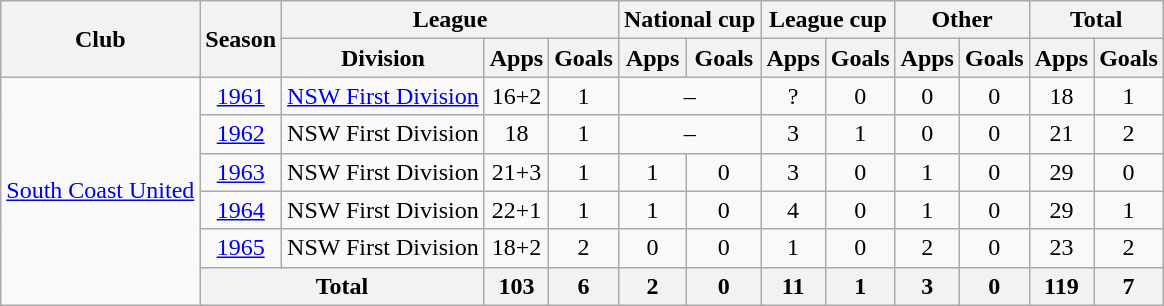<table class="wikitable" style="text-align:center">
<tr>
<th rowspan="2">Club</th>
<th rowspan="2">Season</th>
<th colspan="3">League</th>
<th colspan="2">National cup</th>
<th colspan="2">League cup</th>
<th colspan="2">Other</th>
<th colspan="2">Total</th>
</tr>
<tr>
<th>Division</th>
<th>Apps</th>
<th>Goals</th>
<th>Apps</th>
<th>Goals</th>
<th>Apps</th>
<th>Goals</th>
<th>Apps</th>
<th>Goals</th>
<th>Apps</th>
<th>Goals</th>
</tr>
<tr>
<td rowspan="6"><a href='#'>South Coast United</a></td>
<td><a href='#'>1961</a></td>
<td><a href='#'>NSW First Division</a></td>
<td>16+2</td>
<td>1</td>
<td colspan="2">–</td>
<td>?</td>
<td>0</td>
<td>0</td>
<td>0</td>
<td>18</td>
<td>1</td>
</tr>
<tr>
<td><a href='#'>1962</a></td>
<td>NSW First Division</td>
<td>18</td>
<td>1</td>
<td colspan="2">–</td>
<td>3</td>
<td>1</td>
<td>0</td>
<td>0</td>
<td>21</td>
<td>2</td>
</tr>
<tr>
<td><a href='#'>1963</a></td>
<td>NSW First Division</td>
<td>21+3</td>
<td>1</td>
<td>1</td>
<td>0</td>
<td>3</td>
<td>0</td>
<td>1</td>
<td>0</td>
<td>29</td>
<td>0</td>
</tr>
<tr>
<td><a href='#'>1964</a></td>
<td>NSW First Division</td>
<td>22+1</td>
<td>1</td>
<td>1</td>
<td>0</td>
<td>4</td>
<td>0</td>
<td>1</td>
<td>0</td>
<td>29</td>
<td>1</td>
</tr>
<tr>
<td><a href='#'>1965</a></td>
<td>NSW First Division</td>
<td>18+2</td>
<td>2</td>
<td>0</td>
<td>0</td>
<td>1</td>
<td>0</td>
<td>2</td>
<td>0</td>
<td>23</td>
<td>2</td>
</tr>
<tr>
<th colspan="2">Total</th>
<th>103</th>
<th>6</th>
<th>2</th>
<th>0</th>
<th>11</th>
<th>1</th>
<th>3</th>
<th>0</th>
<th>119</th>
<th>7</th>
</tr>
</table>
